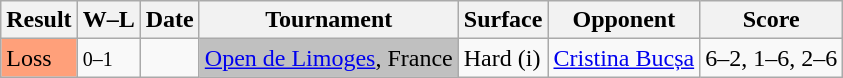<table class="sortable wikitable">
<tr>
<th>Result</th>
<th class="unsortable">W–L</th>
<th>Date</th>
<th>Tournament</th>
<th>Surface</th>
<th>Opponent</th>
<th class="unsortable">Score</th>
</tr>
<tr>
<td bgcolor=FFA07A>Loss</td>
<td><small>0–1</small></td>
<td><a href='#'></a></td>
<td bgcolor=silver><a href='#'>Open de Limoges</a>, France</td>
<td>Hard (i)</td>
<td> <a href='#'>Cristina Bucșa</a></td>
<td>6–2, 1–6, 2–6</td>
</tr>
</table>
